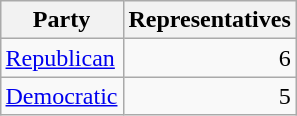<table class="wikitable" style="float:right;margin:0 0 0.5em 1em;">
<tr>
<th colspan="2">Party</th>
<th>Representatives</th>
</tr>
<tr>
<td colspan="2"><a href='#'>Republican</a></td>
<td align="right">6</td>
</tr>
<tr>
<td colspan="2"><a href='#'>Democratic</a></td>
<td align="right">5</td>
</tr>
</table>
